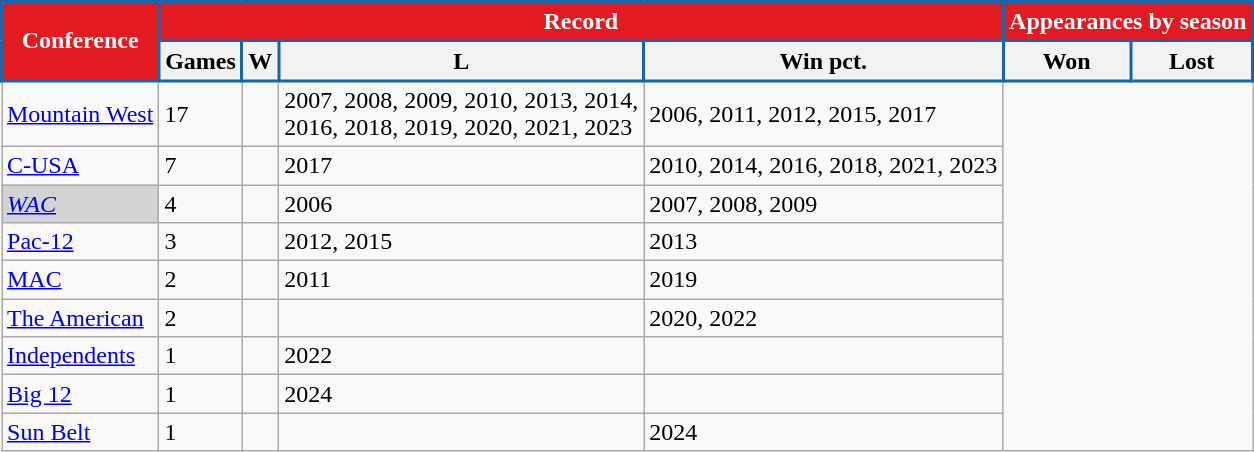<table class="wikitable sortable plainrowheaders">
<tr>
<th style="background:#E21B22; color:#FFFFFF; border: 2px solid #1766A9;" rowspan=2>Conference</th>
<th style="background:#E21B22; color:#FFFFFF; border: 2px solid #1766A9;" colspan=4>Record</th>
<th style="background:#E21B22; color:#FFFFFF; border: 2px solid #1766A9;" colspan=2>Appearances by season</th>
</tr>
<tr>
<th style="border: 2px solid #1766A9;">Games</th>
<th style="border: 2px solid #1766A9;">W</th>
<th style="border: 2px solid #1766A9;">L</th>
<th style="border: 2px solid #1766A9;">Win pct.</th>
<th style="border: 2px solid #1766A9;" class=unsortable>Won</th>
<th style="border: 2px solid #1766A9;" class=unsortable>Lost</th>
</tr>
<tr>
<td><a href='#'>Mountain West</a></td>
<td>17</td>
<td></td>
<td>2007, 2008, 2009, 2010, 2013, 2014,<br> 2016, 2018, 2019, 2020, 2021, 2023</td>
<td>2006, 2011, 2012, 2015, 2017</td>
</tr>
<tr>
<td><a href='#'>C-USA</a></td>
<td>7</td>
<td></td>
<td>2017</td>
<td>2010, 2014, 2016, 2018, 2021, 2023</td>
</tr>
<tr>
<td bgcolor=lightgrey><em><a href='#'>WAC</a></em></td>
<td>4</td>
<td></td>
<td>2006</td>
<td>2007, 2008, 2009</td>
</tr>
<tr>
<td><a href='#'>Pac-12</a></td>
<td>3</td>
<td></td>
<td>2012, 2015</td>
<td>2013</td>
</tr>
<tr>
<td><a href='#'>MAC</a></td>
<td>2</td>
<td></td>
<td>2011</td>
<td>2019</td>
</tr>
<tr>
<td><a href='#'>The American</a></td>
<td>2</td>
<td></td>
<td> </td>
<td>2020, 2022</td>
</tr>
<tr>
<td><a href='#'>Independents</a></td>
<td>1</td>
<td></td>
<td>2022</td>
<td></td>
</tr>
<tr>
<td><a href='#'>Big 12</a></td>
<td>1</td>
<td></td>
<td>2024</td>
<td></td>
</tr>
<tr>
<td><a href='#'>Sun Belt</a></td>
<td>1</td>
<td></td>
<td></td>
<td>2024</td>
</tr>
</table>
